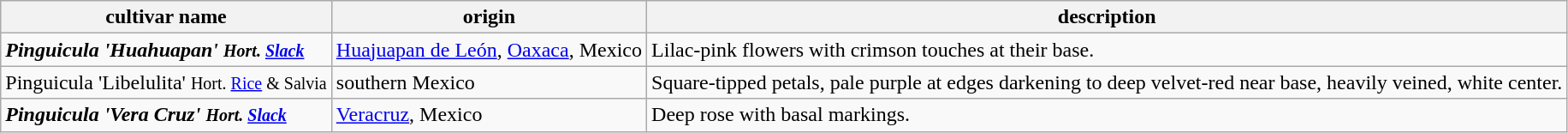<table border="2" class="wikitable">
<tr>
<th>cultivar name</th>
<th>origin</th>
<th>description</th>
</tr>
<tr>
<td><strong><em>Pinguicula<em> 'Huahuapan<strong>' <small>Hort. <a href='#'>Slack</a></small></td>
<td><a href='#'>Huajuapan de León</a>, <a href='#'>Oaxaca</a>, Mexico</td>
<td>Lilac-pink flowers with crimson touches at their base.</td>
</tr>
<tr>
<td></em></strong>Pinguicula</em> 'Libelulita</strong>' <small>Hort. <a href='#'>Rice</a> & Salvia</small></td>
<td>southern Mexico</td>
<td>Square-tipped petals, pale purple at edges darkening to deep velvet-red near base, heavily veined, white center.</td>
</tr>
<tr>
<td><strong><em>Pinguicula<em> 'Vera Cruz<strong>' <small>Hort. <a href='#'>Slack</a></small></td>
<td><a href='#'>Veracruz</a>, Mexico</td>
<td>Deep rose with basal markings.</td>
</tr>
</table>
